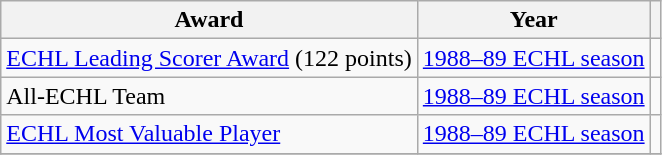<table class="wikitable">
<tr>
<th>Award</th>
<th>Year</th>
<th></th>
</tr>
<tr>
<td><a href='#'>ECHL Leading Scorer Award</a> (122 points)</td>
<td><a href='#'>1988–89 ECHL season</a></td>
<td></td>
</tr>
<tr>
<td>All-ECHL Team</td>
<td><a href='#'>1988–89 ECHL season</a></td>
<td></td>
</tr>
<tr>
<td><a href='#'>ECHL Most Valuable Player</a></td>
<td><a href='#'>1988–89 ECHL season</a></td>
<td></td>
</tr>
<tr>
</tr>
</table>
